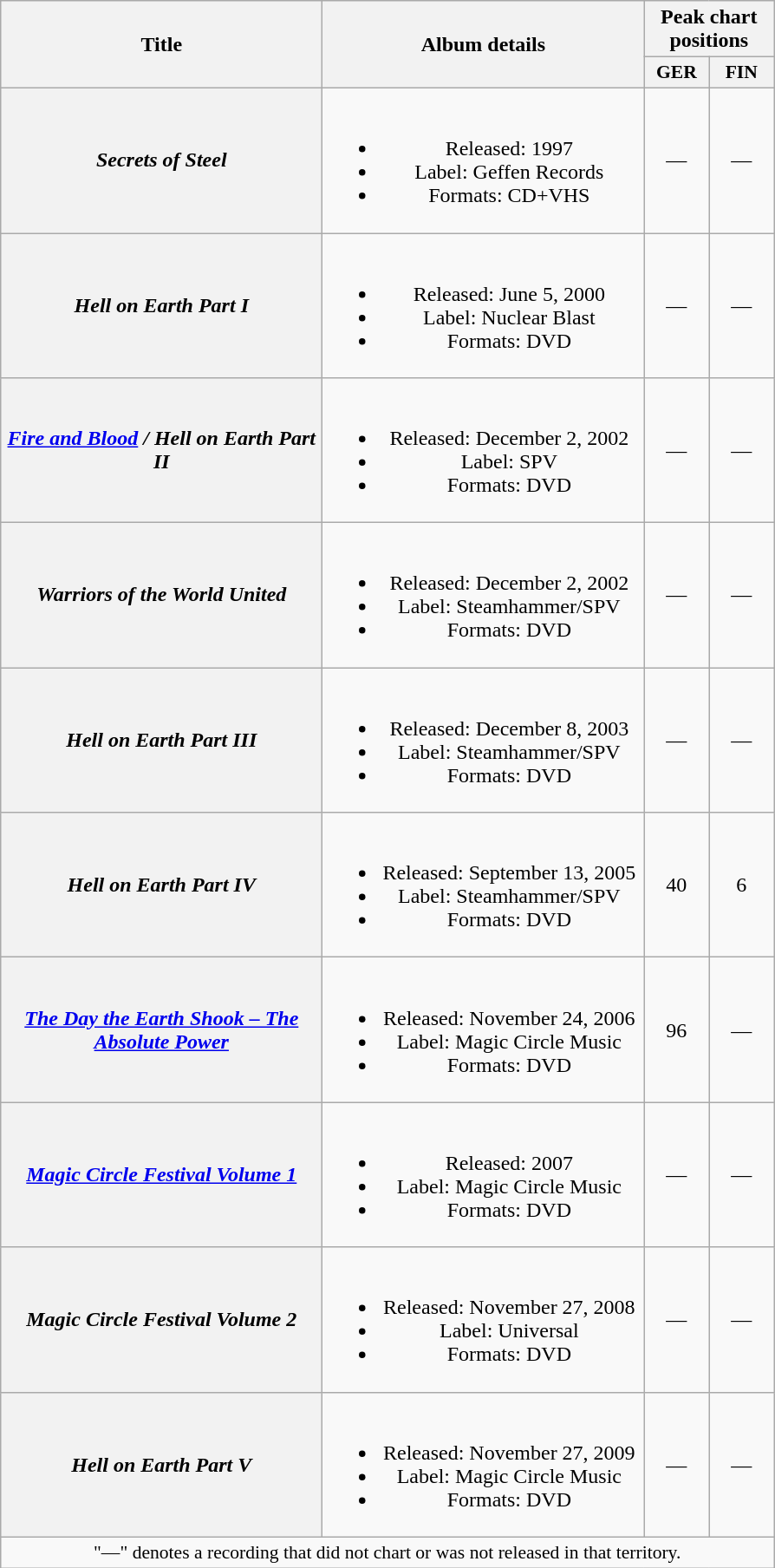<table class="wikitable plainrowheaders" style="text-align:center;">
<tr>
<th scope="col" rowspan="2" style="width:15em;">Title</th>
<th scope="col" rowspan="2" style="width:15em;">Album details</th>
<th scope="col" colspan="2">Peak chart positions</th>
</tr>
<tr>
<th scope="col" style="width:3em;font-size:90%;">GER<br></th>
<th scope="col" style="width:3em;font-size:90%;">FIN<br></th>
</tr>
<tr>
<th scope="row"><em>Secrets of Steel</em></th>
<td><br><ul><li>Released: 1997</li><li>Label: Geffen Records</li><li>Formats: CD+VHS</li></ul></td>
<td>—</td>
<td>—</td>
</tr>
<tr>
<th scope="row"><em>Hell on Earth Part I</em></th>
<td><br><ul><li>Released: June 5, 2000 </li><li>Label: Nuclear Blast</li><li>Formats: DVD</li></ul></td>
<td>—</td>
<td>—</td>
</tr>
<tr>
<th scope="row"><em><a href='#'>Fire and Blood</a> / Hell on Earth Part II</em></th>
<td><br><ul><li>Released: December 2, 2002 </li><li>Label: SPV</li><li>Formats: DVD</li></ul></td>
<td>—</td>
<td>—</td>
</tr>
<tr>
<th scope="row"><em>Warriors of the World United</em></th>
<td><br><ul><li>Released: December 2, 2002</li><li>Label: Steamhammer/SPV</li><li>Formats: DVD</li></ul></td>
<td>—</td>
<td>—</td>
</tr>
<tr>
<th scope="row"><em>Hell on Earth Part III</em></th>
<td><br><ul><li>Released: December 8, 2003 </li><li>Label: Steamhammer/SPV</li><li>Formats: DVD</li></ul></td>
<td>—</td>
<td>—</td>
</tr>
<tr>
<th scope="row"><em>Hell on Earth Part IV</em></th>
<td><br><ul><li>Released: September 13, 2005</li><li>Label: Steamhammer/SPV</li><li>Formats: DVD</li></ul></td>
<td>40</td>
<td>6</td>
</tr>
<tr>
<th scope="row"><em><a href='#'>The Day the Earth Shook – The Absolute Power</a></em></th>
<td><br><ul><li>Released: November 24, 2006</li><li>Label: Magic Circle Music</li><li>Formats: DVD</li></ul></td>
<td>96</td>
<td>—</td>
</tr>
<tr>
<th scope="row"><em><a href='#'>Magic Circle Festival Volume 1</a></em></th>
<td><br><ul><li>Released: 2007</li><li>Label: Magic Circle Music</li><li>Formats: DVD</li></ul></td>
<td>—</td>
<td>—</td>
</tr>
<tr>
<th scope="row"><em>Magic Circle Festival Volume 2</em></th>
<td><br><ul><li>Released: November 27, 2008</li><li>Label: Universal</li><li>Formats: DVD</li></ul></td>
<td>—</td>
<td>—</td>
</tr>
<tr>
<th scope="row"><em> Hell on Earth Part V</em></th>
<td><br><ul><li>Released: November 27, 2009 </li><li>Label: Magic Circle Music</li><li>Formats: DVD</li></ul></td>
<td>—</td>
<td>—</td>
</tr>
<tr>
<td colspan="25" style="font-size:90%">"—" denotes a recording that did not chart or was not released in that territory.</td>
</tr>
</table>
